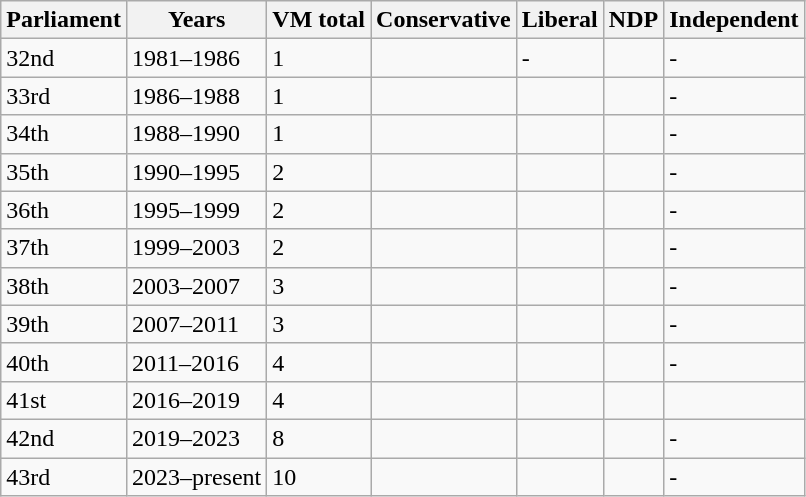<table class="wikitable sortable">
<tr>
<th data-sort-type="number">Parliament</th>
<th>Years</th>
<th>VM total</th>
<th>Conservative</th>
<th>Liberal</th>
<th>NDP</th>
<th>Independent</th>
</tr>
<tr>
<td>32nd</td>
<td>1981–1986</td>
<td>1</td>
<td></td>
<td>-</td>
<td></td>
<td>-</td>
</tr>
<tr>
<td>33rd</td>
<td>1986–1988</td>
<td>1</td>
<td></td>
<td></td>
<td></td>
<td>-</td>
</tr>
<tr>
<td>34th</td>
<td>1988–1990</td>
<td>1</td>
<td></td>
<td></td>
<td></td>
<td>-</td>
</tr>
<tr>
<td>35th</td>
<td>1990–1995</td>
<td>2</td>
<td></td>
<td></td>
<td></td>
<td>-</td>
</tr>
<tr>
<td>36th</td>
<td>1995–1999</td>
<td>2</td>
<td></td>
<td></td>
<td></td>
<td>-</td>
</tr>
<tr>
<td>37th</td>
<td>1999–2003</td>
<td>2</td>
<td></td>
<td></td>
<td></td>
<td>-</td>
</tr>
<tr>
<td>38th</td>
<td>2003–2007</td>
<td>3</td>
<td></td>
<td></td>
<td></td>
<td>-</td>
</tr>
<tr>
<td>39th</td>
<td>2007–2011</td>
<td>3</td>
<td></td>
<td></td>
<td></td>
<td>-</td>
</tr>
<tr>
<td>40th</td>
<td>2011–2016</td>
<td>4</td>
<td></td>
<td></td>
<td></td>
<td>-</td>
</tr>
<tr>
<td>41st</td>
<td>2016–2019</td>
<td>4</td>
<td></td>
<td></td>
<td></td>
<td></td>
</tr>
<tr>
<td>42nd</td>
<td>2019–2023</td>
<td>8</td>
<td></td>
<td></td>
<td></td>
<td>-</td>
</tr>
<tr>
<td>43rd</td>
<td>2023–present</td>
<td>10</td>
<td></td>
<td></td>
<td></td>
<td>-</td>
</tr>
</table>
